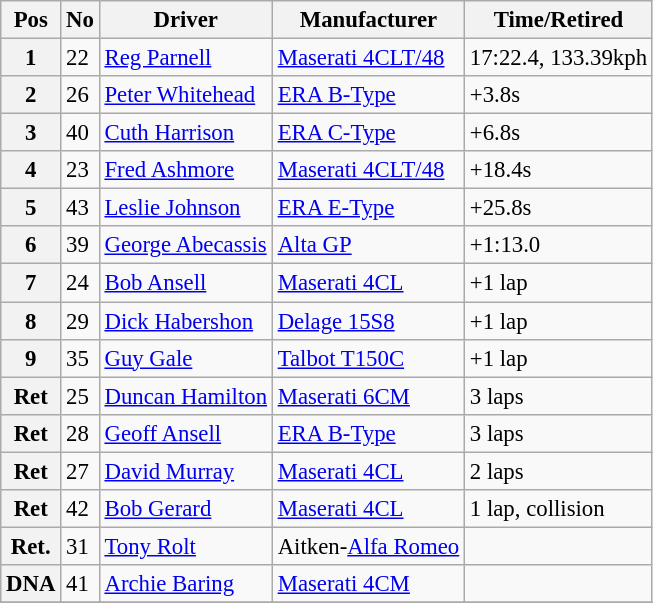<table class="wikitable" style="font-size: 95%;">
<tr>
<th>Pos</th>
<th>No</th>
<th>Driver</th>
<th>Manufacturer</th>
<th>Time/Retired</th>
</tr>
<tr>
<th>1</th>
<td>22</td>
<td> <a href='#'>Reg Parnell</a></td>
<td><a href='#'>Maserati 4CLT/48</a></td>
<td>17:22.4, 133.39kph</td>
</tr>
<tr>
<th>2</th>
<td>26</td>
<td> <a href='#'>Peter Whitehead</a></td>
<td><a href='#'>ERA B-Type</a></td>
<td>+3.8s</td>
</tr>
<tr>
<th>3</th>
<td>40</td>
<td> <a href='#'>Cuth Harrison</a></td>
<td><a href='#'>ERA C-Type</a></td>
<td>+6.8s</td>
</tr>
<tr>
<th>4</th>
<td>23</td>
<td> <a href='#'>Fred Ashmore</a></td>
<td><a href='#'>Maserati 4CLT/48</a></td>
<td>+18.4s</td>
</tr>
<tr>
<th>5</th>
<td>43</td>
<td> <a href='#'>Leslie Johnson</a></td>
<td><a href='#'>ERA E-Type</a></td>
<td>+25.8s</td>
</tr>
<tr>
<th>6</th>
<td>39</td>
<td> <a href='#'>George Abecassis</a></td>
<td><a href='#'>Alta GP</a></td>
<td>+1:13.0</td>
</tr>
<tr>
<th>7</th>
<td>24</td>
<td> <a href='#'>Bob Ansell</a></td>
<td><a href='#'>Maserati 4CL</a></td>
<td>+1 lap</td>
</tr>
<tr>
<th>8</th>
<td>29</td>
<td> <a href='#'>Dick Habershon</a></td>
<td><a href='#'>Delage 15S8</a></td>
<td>+1 lap</td>
</tr>
<tr>
<th>9</th>
<td>35</td>
<td> <a href='#'>Guy Gale</a></td>
<td><a href='#'>Talbot T150C</a></td>
<td>+1 lap</td>
</tr>
<tr>
<th>Ret</th>
<td>25</td>
<td> <a href='#'>Duncan Hamilton</a></td>
<td><a href='#'>Maserati 6CM</a></td>
<td>3 laps</td>
</tr>
<tr>
<th>Ret</th>
<td>28</td>
<td> <a href='#'>Geoff Ansell</a></td>
<td><a href='#'>ERA B-Type</a></td>
<td>3 laps</td>
</tr>
<tr>
<th>Ret</th>
<td>27</td>
<td> <a href='#'>David Murray</a></td>
<td><a href='#'>Maserati 4CL</a></td>
<td>2 laps</td>
</tr>
<tr>
<th>Ret</th>
<td>42</td>
<td> <a href='#'>Bob Gerard</a></td>
<td><a href='#'>Maserati 4CL</a></td>
<td>1 lap, collision</td>
</tr>
<tr>
<th>Ret.</th>
<td>31</td>
<td> <a href='#'>Tony Rolt</a></td>
<td>Aitken-<a href='#'>Alfa Romeo</a></td>
<td></td>
</tr>
<tr>
<th>DNA</th>
<td>41</td>
<td> <a href='#'>Archie Baring</a></td>
<td><a href='#'>Maserati 4CM</a></td>
<td></td>
</tr>
<tr>
</tr>
</table>
